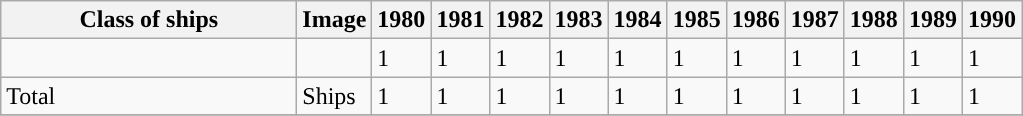<table class="wikitable sortable collapsible collapsed">
<tr>
<th style="width:29%;">Class of ships</th>
<th>Image</th>
<th>1980</th>
<th>1981</th>
<th>1982</th>
<th>1983</th>
<th>1984</th>
<th>1985</th>
<th>1986</th>
<th>1987</th>
<th>1988</th>
<th>1989</th>
<th>1990</th>
</tr>
<tr valign="top">
<td></td>
<td></td>
<td>1</td>
<td>1</td>
<td>1</td>
<td>1</td>
<td>1</td>
<td>1</td>
<td>1</td>
<td>1</td>
<td>1</td>
<td>1</td>
<td>1</td>
</tr>
<tr valign="top">
<td>Total</td>
<td>Ships</td>
<td>1</td>
<td>1</td>
<td>1</td>
<td>1</td>
<td>1</td>
<td>1</td>
<td>1</td>
<td>1</td>
<td>1</td>
<td>1</td>
<td>1</td>
</tr>
<tr>
</tr>
</table>
